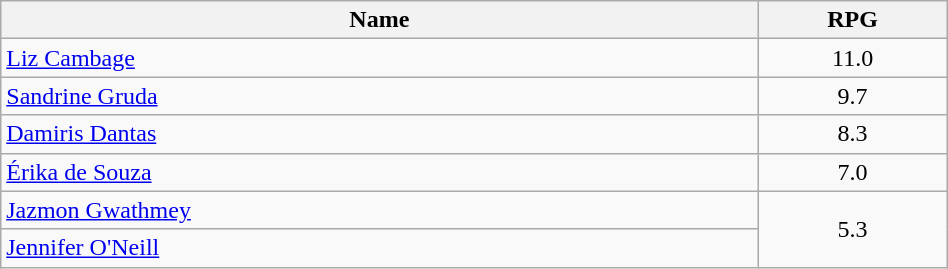<table class=wikitable width="50%">
<tr>
<th width="80%">Name</th>
<th width="20%">RPG</th>
</tr>
<tr>
<td> <a href='#'>Liz Cambage</a></td>
<td align=center>11.0</td>
</tr>
<tr>
<td> <a href='#'>Sandrine Gruda</a></td>
<td align=center>9.7</td>
</tr>
<tr>
<td> <a href='#'>Damiris Dantas</a></td>
<td align=center>8.3</td>
</tr>
<tr>
<td> <a href='#'>Érika de Souza</a></td>
<td align=center>7.0</td>
</tr>
<tr>
<td> <a href='#'>Jazmon Gwathmey</a></td>
<td align=center rowspan=2>5.3</td>
</tr>
<tr>
<td> <a href='#'>Jennifer O'Neill</a></td>
</tr>
</table>
